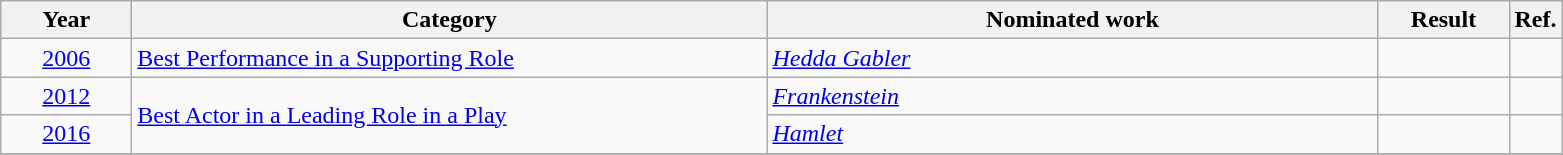<table class=wikitable>
<tr>
<th scope="col" style="width:5em;">Year</th>
<th scope="col" style="width:26em;">Category</th>
<th scope="col" style="width:25em;">Nominated work</th>
<th scope="col" style="width:5em;">Result</th>
<th>Ref.</th>
</tr>
<tr>
<td style="text-align:center;"><a href='#'>2006</a></td>
<td><a href='#'>Best Performance in a Supporting Role</a></td>
<td><em><a href='#'>Hedda Gabler</a></em></td>
<td></td>
<td style="text-align:center;"></td>
</tr>
<tr>
<td style="text-align:center;"><a href='#'>2012</a></td>
<td rowspan=2><a href='#'>Best Actor in a Leading Role in a Play</a></td>
<td><em><a href='#'>Frankenstein</a></em></td>
<td></td>
<td style="text-align:center;"></td>
</tr>
<tr>
<td style="text-align:center;"><a href='#'>2016</a></td>
<td><em><a href='#'>Hamlet</a></em></td>
<td></td>
<td style="text-align:center;"></td>
</tr>
<tr>
</tr>
</table>
